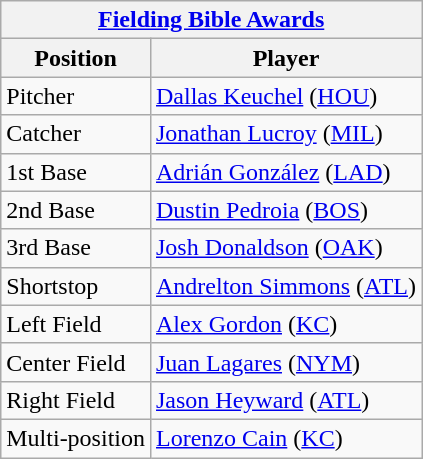<table class="wikitable">
<tr>
<th colspan="9"><a href='#'>Fielding Bible Awards</a></th>
</tr>
<tr>
<th>Position</th>
<th>Player</th>
</tr>
<tr>
<td>Pitcher</td>
<td><a href='#'>Dallas Keuchel</a> (<a href='#'>HOU</a>)</td>
</tr>
<tr>
<td>Catcher</td>
<td><a href='#'>Jonathan Lucroy</a> (<a href='#'>MIL</a>)</td>
</tr>
<tr>
<td>1st Base</td>
<td><a href='#'>Adrián González</a> (<a href='#'>LAD</a>)</td>
</tr>
<tr>
<td>2nd Base</td>
<td><a href='#'>Dustin Pedroia</a> (<a href='#'>BOS</a>)</td>
</tr>
<tr>
<td>3rd Base</td>
<td><a href='#'>Josh Donaldson</a> (<a href='#'>OAK</a>)</td>
</tr>
<tr>
<td>Shortstop</td>
<td><a href='#'>Andrelton Simmons</a> (<a href='#'>ATL</a>)</td>
</tr>
<tr>
<td>Left Field</td>
<td><a href='#'>Alex Gordon</a> (<a href='#'>KC</a>)</td>
</tr>
<tr>
<td>Center Field</td>
<td><a href='#'>Juan Lagares</a> (<a href='#'>NYM</a>)</td>
</tr>
<tr>
<td>Right Field</td>
<td><a href='#'>Jason Heyward</a> (<a href='#'>ATL</a>)</td>
</tr>
<tr>
<td>Multi-position</td>
<td><a href='#'>Lorenzo Cain</a> (<a href='#'>KC</a>)</td>
</tr>
</table>
